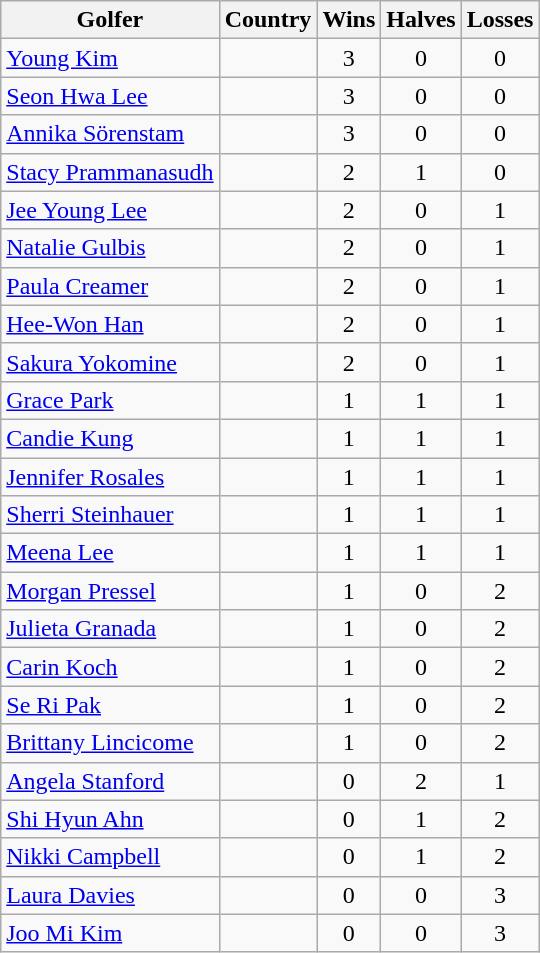<table class="wikitable sortable" style="text-align:center">
<tr>
<th>Golfer</th>
<th>Country</th>
<th>Wins</th>
<th>Halves</th>
<th>Losses</th>
</tr>
<tr>
<td align=left><a href='#'>Young Kim</a></td>
<td align=left></td>
<td>3</td>
<td>0</td>
<td>0</td>
</tr>
<tr>
<td align=left><a href='#'>Seon Hwa Lee</a></td>
<td align=left></td>
<td>3</td>
<td>0</td>
<td>0</td>
</tr>
<tr>
<td align=left><a href='#'>Annika Sörenstam</a></td>
<td align=left></td>
<td>3</td>
<td>0</td>
<td>0</td>
</tr>
<tr>
<td align=left><a href='#'>Stacy Prammanasudh</a></td>
<td align=left></td>
<td>2</td>
<td>1</td>
<td>0</td>
</tr>
<tr>
<td align=left><a href='#'>Jee Young Lee</a></td>
<td align=left></td>
<td>2</td>
<td>0</td>
<td>1</td>
</tr>
<tr>
<td align=left><a href='#'>Natalie Gulbis</a></td>
<td align=left></td>
<td>2</td>
<td>0</td>
<td>1</td>
</tr>
<tr>
<td align=left><a href='#'>Paula Creamer</a></td>
<td align=left></td>
<td>2</td>
<td>0</td>
<td>1</td>
</tr>
<tr>
<td align=left><a href='#'>Hee-Won Han</a></td>
<td align=left></td>
<td>2</td>
<td>0</td>
<td>1</td>
</tr>
<tr>
<td align=left><a href='#'>Sakura Yokomine</a></td>
<td align=left></td>
<td>2</td>
<td>0</td>
<td>1</td>
</tr>
<tr>
<td align=left><a href='#'>Grace Park</a></td>
<td align=left></td>
<td>1</td>
<td>1</td>
<td>1</td>
</tr>
<tr>
<td align=left><a href='#'>Candie Kung</a></td>
<td align=left></td>
<td>1</td>
<td>1</td>
<td>1</td>
</tr>
<tr>
<td align=left><a href='#'>Jennifer Rosales</a></td>
<td align=left></td>
<td>1</td>
<td>1</td>
<td>1</td>
</tr>
<tr>
<td align=left><a href='#'>Sherri Steinhauer</a></td>
<td align=left></td>
<td>1</td>
<td>1</td>
<td>1</td>
</tr>
<tr>
<td align=left><a href='#'>Meena Lee</a></td>
<td align=left></td>
<td>1</td>
<td>1</td>
<td>1</td>
</tr>
<tr>
<td align=left><a href='#'>Morgan Pressel</a></td>
<td align=left></td>
<td>1</td>
<td>0</td>
<td>2</td>
</tr>
<tr>
<td align=left><a href='#'>Julieta Granada</a></td>
<td align=left></td>
<td>1</td>
<td>0</td>
<td>2</td>
</tr>
<tr>
<td align=left><a href='#'>Carin Koch</a></td>
<td align=left></td>
<td>1</td>
<td>0</td>
<td>2</td>
</tr>
<tr>
<td align=left><a href='#'>Se Ri Pak</a></td>
<td align=left></td>
<td>1</td>
<td>0</td>
<td>2</td>
</tr>
<tr>
<td align=left><a href='#'>Brittany Lincicome</a></td>
<td align=left></td>
<td>1</td>
<td>0</td>
<td>2</td>
</tr>
<tr>
<td align=left><a href='#'>Angela Stanford</a></td>
<td align=left></td>
<td>0</td>
<td>2</td>
<td>1</td>
</tr>
<tr>
<td align=left><a href='#'>Shi Hyun Ahn</a></td>
<td align=left></td>
<td>0</td>
<td>1</td>
<td>2</td>
</tr>
<tr>
<td align=left><a href='#'>Nikki Campbell</a></td>
<td align=left></td>
<td>0</td>
<td>1</td>
<td>2</td>
</tr>
<tr>
<td align=left><a href='#'>Laura Davies</a></td>
<td align=left></td>
<td>0</td>
<td>0</td>
<td>3</td>
</tr>
<tr>
<td align=left><a href='#'>Joo Mi Kim</a></td>
<td align=left></td>
<td>0</td>
<td>0</td>
<td>3</td>
</tr>
</table>
